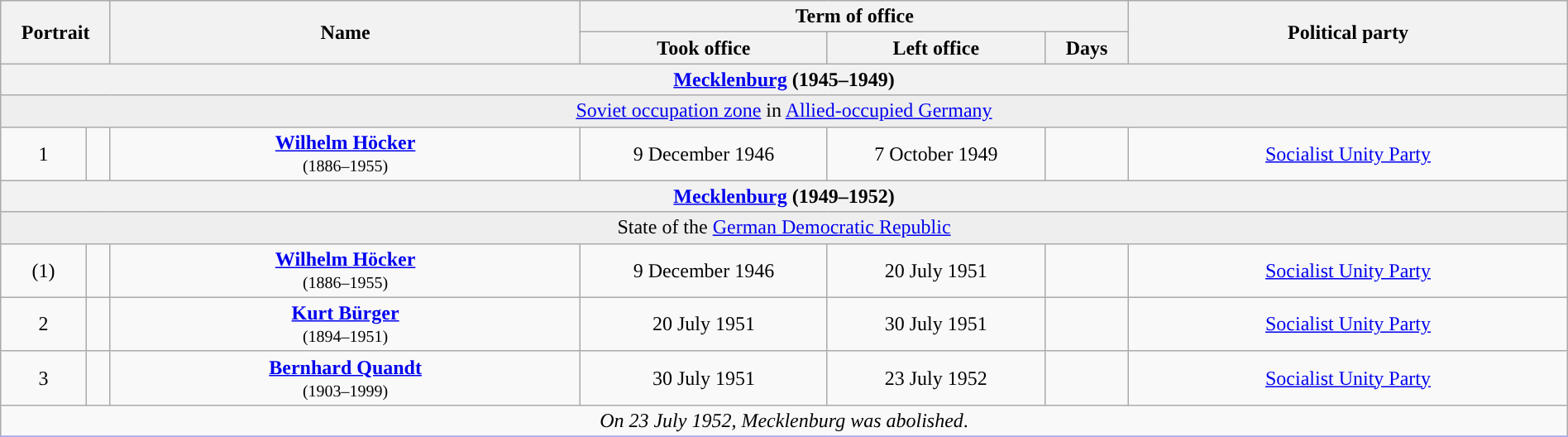<table class="wikitable" style="text-align:center; width:100%; border:1px #AAAAFF solid">
<tr>
<th width=80px rowspan=2 colspan=2>Portrait</th>
<th width=30% rowspan=2>Name<br></th>
<th width=35% colspan=3>Term of office</th>
<th width=28% rowspan=2>Political party</th>
</tr>
<tr>
<th>Took office</th>
<th>Left office</th>
<th>Days</th>
</tr>
<tr>
<th colspan="7"><a href='#'>Mecklenburg</a> (1945–1949)</th>
</tr>
<tr>
<td bgcolor=#EEEEEE colspan=8><a href='#'>Soviet occupation zone</a> in <a href='#'>Allied-occupied Germany</a></td>
</tr>
<tr>
<td style="background:">1</td>
<td></td>
<td><strong><a href='#'>Wilhelm Höcker</a></strong><br><small>(1886–1955)</small></td>
<td>9 December 1946</td>
<td>7 October 1949</td>
<td></td>
<td><a href='#'>Socialist Unity Party</a></td>
</tr>
<tr>
<th colspan="7"><a href='#'>Mecklenburg</a> (1949–1952)</th>
</tr>
<tr>
<td bgcolor=#EEEEEE colspan=8>State of the <a href='#'>German Democratic Republic</a></td>
</tr>
<tr>
<td style="background:">(1)</td>
<td></td>
<td><strong><a href='#'>Wilhelm Höcker</a></strong><br><small>(1886–1955)</small></td>
<td>9 December 1946</td>
<td>20 July 1951</td>
<td></td>
<td><a href='#'>Socialist Unity Party</a></td>
</tr>
<tr>
<td style="background:">2</td>
<td></td>
<td><strong><a href='#'>Kurt Bürger</a></strong><br><small>(1894–1951)</small></td>
<td>20 July 1951</td>
<td>30 July 1951</td>
<td></td>
<td><a href='#'>Socialist Unity Party</a></td>
</tr>
<tr>
<td style="background:">3</td>
<td></td>
<td><strong><a href='#'>Bernhard Quandt</a></strong><br><small>(1903–1999)</small></td>
<td>30 July 1951</td>
<td>23 July 1952</td>
<td></td>
<td><a href='#'>Socialist Unity Party</a></td>
</tr>
<tr>
<td colspan="7"><em>On 23 July 1952, Mecklenburg was abolished</em>.</td>
</tr>
<tr>
</tr>
</table>
